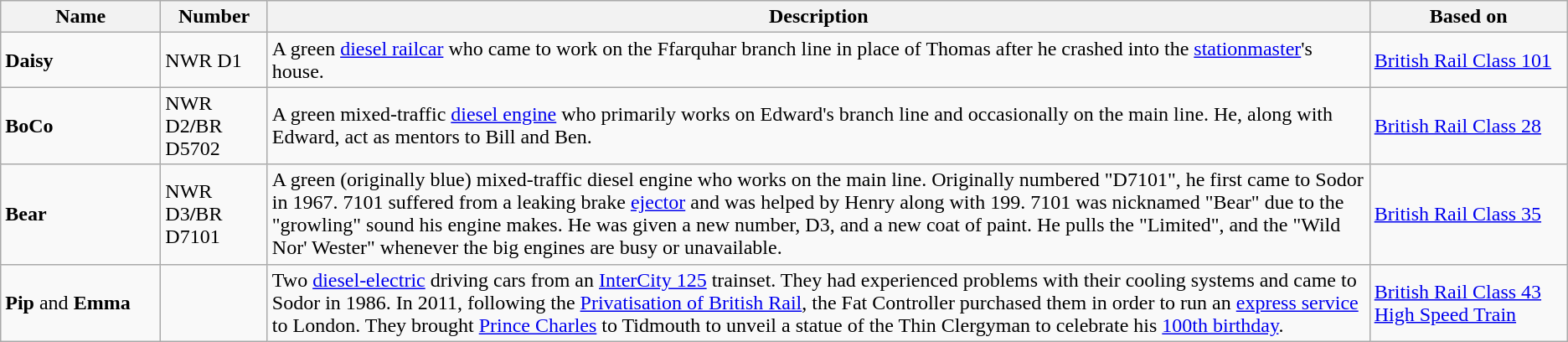<table class="wikitable">
<tr>
<th width=120>Name</th>
<th>Number</th>
<th>Description</th>
<th width=150>Based on</th>
</tr>
<tr>
<td><strong>Daisy</strong></td>
<td>NWR D1</td>
<td>A green <a href='#'>diesel railcar</a> who came to work on the Ffarquhar branch line in place of Thomas after he crashed into the <a href='#'>stationmaster</a>'s house.</td>
<td><a href='#'>British Rail Class 101</a></td>
</tr>
<tr>
<td><strong>BoCo</strong></td>
<td>NWR D2<strong>/</strong>BR D5702</td>
<td>A green mixed-traffic <a href='#'>diesel engine</a> who primarily works on Edward's branch line and occasionally on the main line. He, along with Edward, act as mentors to Bill and Ben.</td>
<td><a href='#'>British Rail Class 28</a></td>
</tr>
<tr>
<td><strong>Bear</strong></td>
<td>NWR D3<strong>/</strong>BR D7101</td>
<td>A green (originally blue) mixed-traffic diesel engine who works on the main line. Originally numbered "D7101", he first came to Sodor in 1967. 7101 suffered from a leaking brake <a href='#'>ejector</a> and was helped by Henry along with 199. 7101 was nicknamed "Bear" due to the "growling" sound his engine makes. He was given a new number, D3, and a new coat of paint. He pulls the "Limited", and the "Wild Nor' Wester" whenever the big engines are busy or unavailable.</td>
<td><a href='#'>British Rail Class 35</a></td>
</tr>
<tr>
<td><strong>Pip</strong> and <strong>Emma</strong></td>
<td></td>
<td>Two <a href='#'>diesel-electric</a> driving cars from an <a href='#'>InterCity 125</a> trainset. They had experienced problems with their cooling systems and came to Sodor in 1986. In 2011, following the <a href='#'>Privatisation of British Rail</a>, the Fat Controller purchased them in order to run an <a href='#'>express service</a> to London. They brought <a href='#'>Prince Charles</a> to Tidmouth to unveil a statue of the Thin Clergyman to celebrate his <a href='#'>100th birthday</a>.</td>
<td><a href='#'>British Rail Class 43 High Speed Train</a></td>
</tr>
</table>
